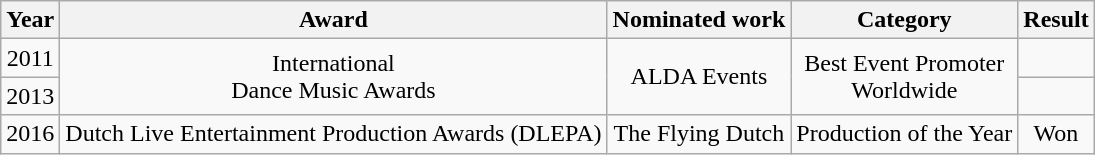<table class="wikitable plainrowheaders" style="text-align:center;">
<tr>
<th>Year</th>
<th>Award</th>
<th>Nominated work</th>
<th>Category</th>
<th>Result</th>
</tr>
<tr>
<td rowspan="1">2011</td>
<td rowspan="2">International<br>Dance Music Awards</td>
<td rowspan="2">ALDA Events</td>
<td rowspan="2">Best Event Promoter<br>Worldwide</td>
<td></td>
</tr>
<tr>
<td rowspan="1">2013</td>
<td></td>
</tr>
<tr>
<td>2016</td>
<td>Dutch Live Entertainment Production Awards (DLEPA)</td>
<td>The Flying Dutch</td>
<td>Production of the Year</td>
<td>Won</td>
</tr>
</table>
